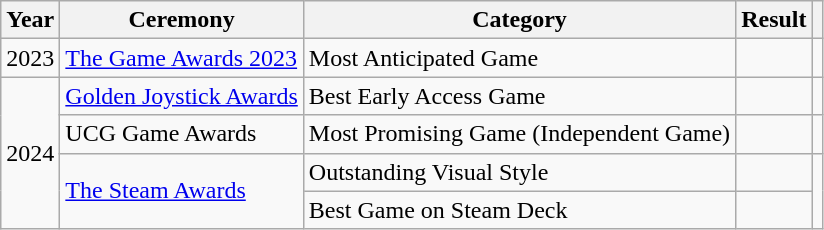<table class="wikitable plainrowheaders sortable" width="auto">
<tr>
<th scope="col">Year</th>
<th scope="col">Ceremony</th>
<th scope="col">Category</th>
<th scope="col">Result</th>
<th scope="col" class="unsortable"></th>
</tr>
<tr>
<td style="text-align:center;">2023</td>
<td><a href='#'>The Game Awards 2023</a></td>
<td>Most Anticipated Game</td>
<td></td>
<td style="text-align:center;"></td>
</tr>
<tr>
<td rowspan="4" style="text-align:center;">2024</td>
<td><a href='#'>Golden Joystick Awards</a></td>
<td>Best Early Access Game</td>
<td></td>
<td style="text-align:center;"></td>
</tr>
<tr>
<td rowspan="1">UCG Game Awards</td>
<td>Most Promising Game (Independent Game)</td>
<td></td>
<td style="text-align:center;"></td>
</tr>
<tr>
<td rowspan="2"><a href='#'>The Steam Awards</a></td>
<td>Outstanding Visual Style</td>
<td></td>
<td rowspan="2" style="text-align:center;"></td>
</tr>
<tr>
<td>Best Game on Steam Deck</td>
<td></td>
</tr>
</table>
